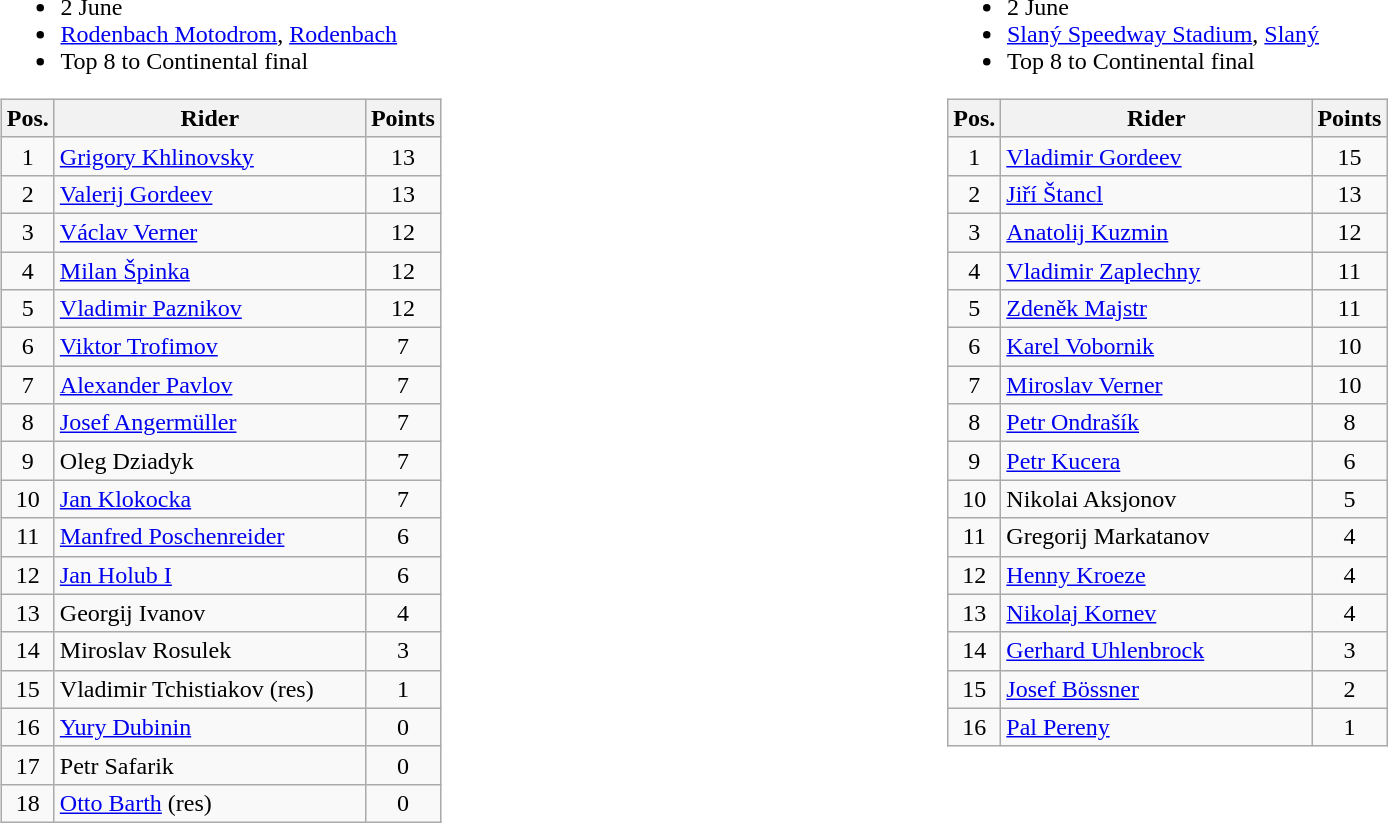<table width=100%>
<tr>
<td width=50% valign=top><br><ul><li>2 June</li><li> <a href='#'>Rodenbach Motodrom</a>, <a href='#'>Rodenbach</a></li><li>Top 8 to Continental final</li></ul><table class="wikitable" style="text-align:center;">
<tr>
<th width=25px>Pos.</th>
<th width=200px>Rider</th>
<th width=40px>Points</th>
</tr>
<tr>
<td>1</td>
<td align=left> <a href='#'>Grigory Khlinovsky</a></td>
<td>13</td>
</tr>
<tr>
<td>2</td>
<td align=left> <a href='#'>Valerij Gordeev</a></td>
<td>13</td>
</tr>
<tr>
<td>3</td>
<td align=left> <a href='#'>Václav Verner</a></td>
<td>12</td>
</tr>
<tr>
<td>4</td>
<td align=left> <a href='#'>Milan Špinka</a></td>
<td>12</td>
</tr>
<tr>
<td>5</td>
<td align=left> <a href='#'>Vladimir Paznikov</a></td>
<td>12</td>
</tr>
<tr>
<td>6</td>
<td align=left> <a href='#'>Viktor Trofimov</a></td>
<td>7</td>
</tr>
<tr>
<td>7</td>
<td align=left> <a href='#'>Alexander Pavlov</a></td>
<td>7</td>
</tr>
<tr>
<td>8</td>
<td align=left> <a href='#'>Josef Angermüller</a></td>
<td>7</td>
</tr>
<tr>
<td>9</td>
<td align=left> Oleg Dziadyk</td>
<td>7</td>
</tr>
<tr>
<td>10</td>
<td align=left> <a href='#'>Jan Klokocka</a></td>
<td>7</td>
</tr>
<tr>
<td>11</td>
<td align=left> <a href='#'>Manfred Poschenreider</a></td>
<td>6</td>
</tr>
<tr>
<td>12</td>
<td align=left> <a href='#'>Jan Holub I</a></td>
<td>6</td>
</tr>
<tr>
<td>13</td>
<td align=left> Georgij Ivanov</td>
<td>4</td>
</tr>
<tr>
<td>14</td>
<td align=left> Miroslav Rosulek</td>
<td>3</td>
</tr>
<tr>
<td>15</td>
<td align=left> Vladimir Tchistiakov (res)</td>
<td>1</td>
</tr>
<tr>
<td>16</td>
<td align=left> <a href='#'>Yury Dubinin</a></td>
<td>0</td>
</tr>
<tr>
<td>17</td>
<td align=left> Petr Safarik</td>
<td>0</td>
</tr>
<tr>
<td>18</td>
<td align=left> <a href='#'>Otto Barth</a> (res)</td>
<td>0</td>
</tr>
</table>
</td>
<td width=50% valign=top><br><ul><li>2  June</li><li> <a href='#'>Slaný Speedway Stadium</a>, <a href='#'>Slaný</a></li><li>Top 8 to Continental final</li></ul><table class="wikitable" style="text-align:center;">
<tr>
<th width=25px>Pos.</th>
<th width=200px>Rider</th>
<th width=40px>Points</th>
</tr>
<tr>
<td>1</td>
<td align=left> <a href='#'>Vladimir Gordeev</a></td>
<td>15</td>
</tr>
<tr>
<td>2</td>
<td align=left> <a href='#'>Jiří Štancl</a></td>
<td>13</td>
</tr>
<tr>
<td>3</td>
<td align=left> <a href='#'>Anatolij Kuzmin</a></td>
<td>12</td>
</tr>
<tr>
<td>4</td>
<td align=left> <a href='#'>Vladimir Zaplechny</a></td>
<td>11</td>
</tr>
<tr>
<td>5</td>
<td align=left> <a href='#'>Zdeněk Majstr</a></td>
<td>11</td>
</tr>
<tr>
<td>6</td>
<td align=left> <a href='#'>Karel Vobornik</a></td>
<td>10</td>
</tr>
<tr>
<td>7</td>
<td align=left> <a href='#'>Miroslav Verner</a></td>
<td>10</td>
</tr>
<tr>
<td>8</td>
<td align=left> <a href='#'>Petr Ondrašík</a></td>
<td>8</td>
</tr>
<tr>
<td>9</td>
<td align=left> <a href='#'>Petr Kucera</a></td>
<td>6</td>
</tr>
<tr>
<td>10</td>
<td align=left> Nikolai Aksjonov</td>
<td>5</td>
</tr>
<tr>
<td>11</td>
<td align=left> Gregorij Markatanov</td>
<td>4</td>
</tr>
<tr>
<td>12</td>
<td align=left> <a href='#'>Henny Kroeze</a></td>
<td>4</td>
</tr>
<tr>
<td>13</td>
<td align=left> <a href='#'>Nikolaj Kornev</a></td>
<td>4</td>
</tr>
<tr>
<td>14</td>
<td align=left> <a href='#'>Gerhard Uhlenbrock</a></td>
<td>3</td>
</tr>
<tr>
<td>15</td>
<td align=left> <a href='#'>Josef Bössner</a></td>
<td>2</td>
</tr>
<tr>
<td>16</td>
<td align=left> <a href='#'>Pal Pereny</a></td>
<td>1</td>
</tr>
</table>
</td>
</tr>
</table>
